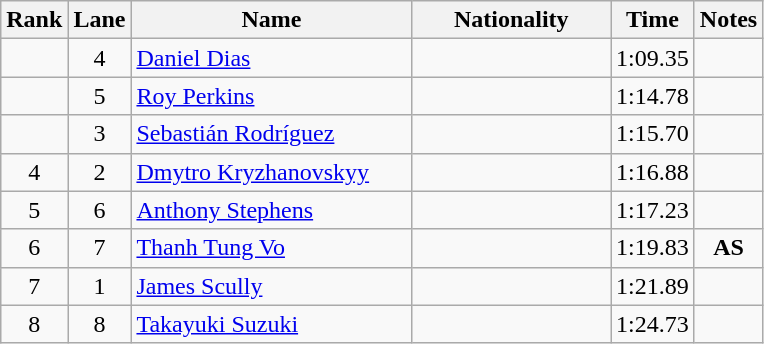<table class="wikitable sortable" style="text-align:center">
<tr>
<th>Rank</th>
<th>Lane</th>
<th style="width:180px">Name</th>
<th style="width:125px">Nationality</th>
<th>Time</th>
<th>Notes</th>
</tr>
<tr>
<td></td>
<td>4</td>
<td style="text-align:left;"><a href='#'>Daniel Dias</a></td>
<td style="text-align:left;"></td>
<td>1:09.35</td>
<td></td>
</tr>
<tr>
<td></td>
<td>5</td>
<td style="text-align:left;"><a href='#'>Roy Perkins</a></td>
<td style="text-align:left;"></td>
<td>1:14.78</td>
<td></td>
</tr>
<tr>
<td></td>
<td>3</td>
<td style="text-align:left;"><a href='#'>Sebastián Rodríguez</a></td>
<td style="text-align:left;"></td>
<td>1:15.70</td>
<td></td>
</tr>
<tr>
<td>4</td>
<td>2</td>
<td style="text-align:left;"><a href='#'>Dmytro Kryzhanovskyy</a></td>
<td style="text-align:left;"></td>
<td>1:16.88</td>
<td></td>
</tr>
<tr>
<td>5</td>
<td>6</td>
<td style="text-align:left;"><a href='#'>Anthony Stephens</a></td>
<td style="text-align:left;"></td>
<td>1:17.23</td>
<td></td>
</tr>
<tr>
<td>6</td>
<td>7</td>
<td style="text-align:left;"><a href='#'>Thanh Tung Vo</a></td>
<td style="text-align:left;"></td>
<td>1:19.83</td>
<td><strong>AS</strong></td>
</tr>
<tr>
<td>7</td>
<td>1</td>
<td style="text-align:left;"><a href='#'>James Scully</a></td>
<td style="text-align:left;"></td>
<td>1:21.89</td>
<td></td>
</tr>
<tr>
<td>8</td>
<td>8</td>
<td style="text-align:left;"><a href='#'>Takayuki Suzuki</a></td>
<td style="text-align:left;"></td>
<td>1:24.73</td>
<td></td>
</tr>
</table>
